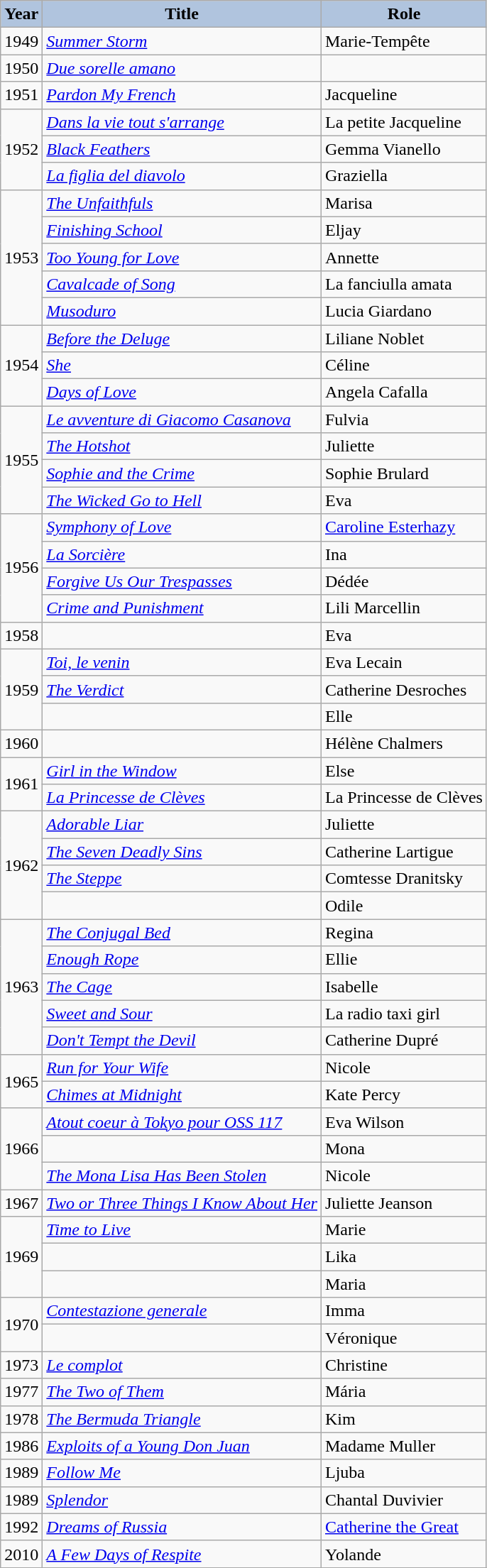<table class="wikitable">
<tr>
<th style="background:#B0C4DE;">Year</th>
<th style="background:#B0C4DE;">Title</th>
<th style="background:#B0C4DE;">Role</th>
</tr>
<tr>
<td rowspan=1>1949</td>
<td><em><a href='#'>Summer Storm</a></em></td>
<td>Marie-Tempête</td>
</tr>
<tr>
<td rowspan=1>1950</td>
<td><em><a href='#'>Due sorelle amano</a></em></td>
<td></td>
</tr>
<tr>
<td rowspan=1>1951</td>
<td><em><a href='#'>Pardon My French</a></em></td>
<td>Jacqueline</td>
</tr>
<tr>
<td rowspan=3>1952</td>
<td><em><a href='#'>Dans la vie tout s'arrange</a></em></td>
<td>La petite Jacqueline</td>
</tr>
<tr>
<td><em><a href='#'>Black Feathers</a></em></td>
<td>Gemma Vianello</td>
</tr>
<tr>
<td><em><a href='#'>La figlia del diavolo</a></em></td>
<td>Graziella</td>
</tr>
<tr>
<td rowspan=5>1953</td>
<td><em><a href='#'>The Unfaithfuls</a></em></td>
<td>Marisa</td>
</tr>
<tr>
<td><em><a href='#'>Finishing School</a></em></td>
<td>Eljay</td>
</tr>
<tr>
<td><em><a href='#'>Too Young for Love</a></em></td>
<td>Annette</td>
</tr>
<tr>
<td><em><a href='#'>Cavalcade of Song</a></em></td>
<td>La fanciulla amata</td>
</tr>
<tr>
<td><em><a href='#'>Musoduro</a></em></td>
<td>Lucia Giardano</td>
</tr>
<tr>
<td rowspan=3>1954</td>
<td><em><a href='#'>Before the Deluge</a></em></td>
<td>Liliane Noblet</td>
</tr>
<tr>
<td><em><a href='#'>She</a></em></td>
<td>Céline</td>
</tr>
<tr>
<td><em><a href='#'>Days of Love</a></em></td>
<td>Angela Cafalla</td>
</tr>
<tr>
<td rowspan=4>1955</td>
<td><em><a href='#'>Le avventure di Giacomo Casanova</a></em></td>
<td>Fulvia</td>
</tr>
<tr>
<td><em><a href='#'>The Hotshot</a></em></td>
<td>Juliette</td>
</tr>
<tr>
<td><em><a href='#'>Sophie and the Crime</a></em></td>
<td>Sophie Brulard</td>
</tr>
<tr>
<td><em><a href='#'>The Wicked Go to Hell</a></em></td>
<td>Eva</td>
</tr>
<tr>
<td rowspan=4>1956</td>
<td><em><a href='#'>Symphony of Love</a></em></td>
<td><a href='#'>Caroline Esterhazy</a></td>
</tr>
<tr>
<td><em><a href='#'>La Sorcière</a></em></td>
<td>Ina</td>
</tr>
<tr>
<td><em><a href='#'>Forgive Us Our Trespasses</a></em></td>
<td>Dédée</td>
</tr>
<tr>
<td><em><a href='#'>Crime and Punishment</a></em></td>
<td>Lili Marcellin</td>
</tr>
<tr>
<td rowspan=1>1958</td>
<td><em></em></td>
<td>Eva</td>
</tr>
<tr>
<td rowspan=3>1959</td>
<td><em><a href='#'>Toi, le venin</a></em></td>
<td>Eva Lecain</td>
</tr>
<tr>
<td><em><a href='#'>The Verdict</a></em></td>
<td>Catherine Desroches</td>
</tr>
<tr>
<td><em></em></td>
<td>Elle</td>
</tr>
<tr>
<td rowspan=1>1960</td>
<td><em></em></td>
<td>Hélène Chalmers</td>
</tr>
<tr>
<td rowspan=2>1961</td>
<td><em><a href='#'>Girl in the Window</a></em></td>
<td>Else</td>
</tr>
<tr>
<td><em><a href='#'>La Princesse de Clèves</a></em></td>
<td>La Princesse de Clèves</td>
</tr>
<tr>
<td rowspan=4>1962</td>
<td><em><a href='#'>Adorable Liar</a></em></td>
<td>Juliette</td>
</tr>
<tr>
<td><em><a href='#'>The Seven Deadly Sins</a></em></td>
<td>Catherine Lartigue</td>
</tr>
<tr>
<td><em><a href='#'>The Steppe</a></em></td>
<td>Comtesse Dranitsky</td>
</tr>
<tr>
<td><em></em></td>
<td>Odile</td>
</tr>
<tr>
<td rowspan=5>1963</td>
<td><em><a href='#'>The Conjugal Bed</a></em></td>
<td>Regina</td>
</tr>
<tr>
<td><em><a href='#'>Enough Rope</a></em></td>
<td>Ellie</td>
</tr>
<tr>
<td><em><a href='#'>The Cage</a></em></td>
<td>Isabelle</td>
</tr>
<tr>
<td><em><a href='#'>Sweet and Sour</a></em></td>
<td>La radio taxi girl</td>
</tr>
<tr>
<td><em><a href='#'>Don't Tempt the Devil</a></em></td>
<td>Catherine Dupré</td>
</tr>
<tr>
<td rowspan=2>1965</td>
<td><em><a href='#'>Run for Your Wife</a></em></td>
<td>Nicole</td>
</tr>
<tr>
<td><em><a href='#'>Chimes at Midnight</a></em></td>
<td>Kate Percy</td>
</tr>
<tr>
<td rowspan=3>1966</td>
<td><em><a href='#'>Atout coeur à Tokyo pour OSS 117</a></em></td>
<td>Eva Wilson</td>
</tr>
<tr>
<td><em></em></td>
<td>Mona</td>
</tr>
<tr>
<td><em><a href='#'>The Mona Lisa Has Been Stolen</a></em></td>
<td>Nicole</td>
</tr>
<tr>
<td rowspan=1>1967</td>
<td><em><a href='#'>Two or Three Things I Know About Her</a></em></td>
<td>Juliette Jeanson</td>
</tr>
<tr>
<td rowspan=3>1969</td>
<td><em><a href='#'>Time to Live</a></em></td>
<td>Marie</td>
</tr>
<tr>
<td><em></em></td>
<td>Lika</td>
</tr>
<tr>
<td><em></em></td>
<td>Maria</td>
</tr>
<tr>
<td rowspan=2>1970</td>
<td><em><a href='#'>Contestazione generale</a></em></td>
<td>Imma</td>
</tr>
<tr>
<td><em></em></td>
<td>Véronique</td>
</tr>
<tr>
<td rowspan=1>1973</td>
<td><em><a href='#'>Le complot</a></em></td>
<td>Christine</td>
</tr>
<tr>
<td rowspan=1>1977</td>
<td><em><a href='#'>The Two of Them</a></em></td>
<td>Mária</td>
</tr>
<tr>
<td rowspan=1>1978</td>
<td><em><a href='#'>The Bermuda Triangle</a></em></td>
<td>Kim</td>
</tr>
<tr>
<td rowspan=1>1986</td>
<td><em><a href='#'>Exploits of a Young Don Juan</a></em></td>
<td>Madame Muller</td>
</tr>
<tr>
<td rowspan=1>1989</td>
<td><em><a href='#'>Follow Me</a></em></td>
<td>Ljuba</td>
</tr>
<tr>
<td rowspan=1>1989</td>
<td><em><a href='#'>Splendor</a></em></td>
<td>Chantal Duvivier</td>
</tr>
<tr>
<td rowspan=1>1992</td>
<td><em><a href='#'>Dreams of Russia</a></em></td>
<td><a href='#'>Catherine the Great</a></td>
</tr>
<tr>
<td rowspan=1>2010</td>
<td><em><a href='#'>A Few Days of Respite</a></em></td>
<td>Yolande</td>
</tr>
<tr>
</tr>
</table>
